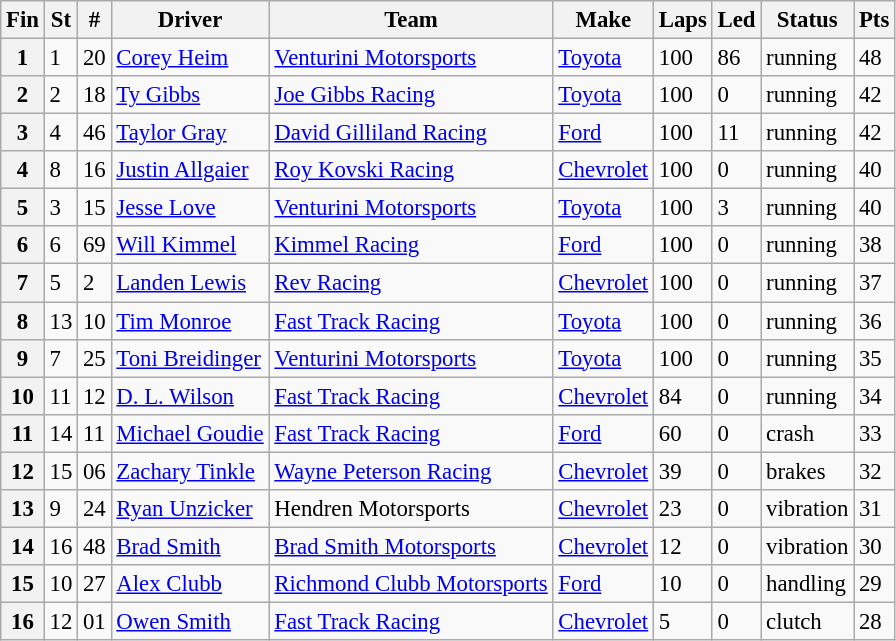<table class="wikitable sortable" style="font-size:95%">
<tr>
<th>Fin</th>
<th>St</th>
<th>#</th>
<th>Driver</th>
<th>Team</th>
<th>Make</th>
<th>Laps</th>
<th>Led</th>
<th>Status</th>
<th>Pts</th>
</tr>
<tr>
<th>1</th>
<td>1</td>
<td>20</td>
<td><a href='#'>Corey Heim</a></td>
<td><a href='#'>Venturini Motorsports</a></td>
<td><a href='#'>Toyota</a></td>
<td>100</td>
<td>86</td>
<td>running</td>
<td>48</td>
</tr>
<tr>
<th>2</th>
<td>2</td>
<td>18</td>
<td><a href='#'>Ty Gibbs</a></td>
<td><a href='#'>Joe Gibbs Racing</a></td>
<td><a href='#'>Toyota</a></td>
<td>100</td>
<td>0</td>
<td>running</td>
<td>42</td>
</tr>
<tr>
<th>3</th>
<td>4</td>
<td>46</td>
<td><a href='#'>Taylor Gray</a></td>
<td><a href='#'>David Gilliland Racing</a></td>
<td><a href='#'>Ford</a></td>
<td>100</td>
<td>11</td>
<td>running</td>
<td>42</td>
</tr>
<tr>
<th>4</th>
<td>8</td>
<td>16</td>
<td><a href='#'>Justin Allgaier</a></td>
<td><a href='#'>Roy Kovski Racing</a></td>
<td><a href='#'>Chevrolet</a></td>
<td>100</td>
<td>0</td>
<td>running</td>
<td>40</td>
</tr>
<tr>
<th>5</th>
<td>3</td>
<td>15</td>
<td><a href='#'>Jesse Love</a></td>
<td><a href='#'>Venturini Motorsports</a></td>
<td><a href='#'>Toyota</a></td>
<td>100</td>
<td>3</td>
<td>running</td>
<td>40</td>
</tr>
<tr>
<th>6</th>
<td>6</td>
<td>69</td>
<td><a href='#'>Will Kimmel</a></td>
<td><a href='#'>Kimmel Racing</a></td>
<td><a href='#'>Ford</a></td>
<td>100</td>
<td>0</td>
<td>running</td>
<td>38</td>
</tr>
<tr>
<th>7</th>
<td>5</td>
<td>2</td>
<td><a href='#'>Landen Lewis</a></td>
<td><a href='#'>Rev Racing</a></td>
<td><a href='#'>Chevrolet</a></td>
<td>100</td>
<td>0</td>
<td>running</td>
<td>37</td>
</tr>
<tr>
<th>8</th>
<td>13</td>
<td>10</td>
<td><a href='#'>Tim Monroe</a></td>
<td><a href='#'>Fast Track Racing</a></td>
<td><a href='#'>Toyota</a></td>
<td>100</td>
<td>0</td>
<td>running</td>
<td>36</td>
</tr>
<tr>
<th>9</th>
<td>7</td>
<td>25</td>
<td><a href='#'>Toni Breidinger</a></td>
<td><a href='#'>Venturini Motorsports</a></td>
<td><a href='#'>Toyota</a></td>
<td>100</td>
<td>0</td>
<td>running</td>
<td>35</td>
</tr>
<tr>
<th>10</th>
<td>11</td>
<td>12</td>
<td><a href='#'>D. L. Wilson</a></td>
<td><a href='#'>Fast Track Racing</a></td>
<td><a href='#'>Chevrolet</a></td>
<td>84</td>
<td>0</td>
<td>running</td>
<td>34</td>
</tr>
<tr>
<th>11</th>
<td>14</td>
<td>11</td>
<td><a href='#'>Michael Goudie</a></td>
<td><a href='#'>Fast Track Racing</a></td>
<td><a href='#'>Ford</a></td>
<td>60</td>
<td>0</td>
<td>crash</td>
<td>33</td>
</tr>
<tr>
<th>12</th>
<td>15</td>
<td>06</td>
<td><a href='#'>Zachary Tinkle</a></td>
<td><a href='#'>Wayne Peterson Racing</a></td>
<td><a href='#'>Chevrolet</a></td>
<td>39</td>
<td>0</td>
<td>brakes</td>
<td>32</td>
</tr>
<tr>
<th>13</th>
<td>9</td>
<td>24</td>
<td><a href='#'>Ryan Unzicker</a></td>
<td>Hendren Motorsports</td>
<td><a href='#'>Chevrolet</a></td>
<td>23</td>
<td>0</td>
<td>vibration</td>
<td>31</td>
</tr>
<tr>
<th>14</th>
<td>16</td>
<td>48</td>
<td><a href='#'>Brad Smith</a></td>
<td><a href='#'>Brad Smith Motorsports</a></td>
<td><a href='#'>Chevrolet</a></td>
<td>12</td>
<td>0</td>
<td>vibration</td>
<td>30</td>
</tr>
<tr>
<th>15</th>
<td>10</td>
<td>27</td>
<td><a href='#'>Alex Clubb</a></td>
<td><a href='#'>Richmond Clubb Motorsports</a></td>
<td><a href='#'>Ford</a></td>
<td>10</td>
<td>0</td>
<td>handling</td>
<td>29</td>
</tr>
<tr>
<th>16</th>
<td>12</td>
<td>01</td>
<td><a href='#'>Owen Smith</a></td>
<td><a href='#'>Fast Track Racing</a></td>
<td><a href='#'>Chevrolet</a></td>
<td>5</td>
<td>0</td>
<td>clutch</td>
<td>28</td>
</tr>
</table>
